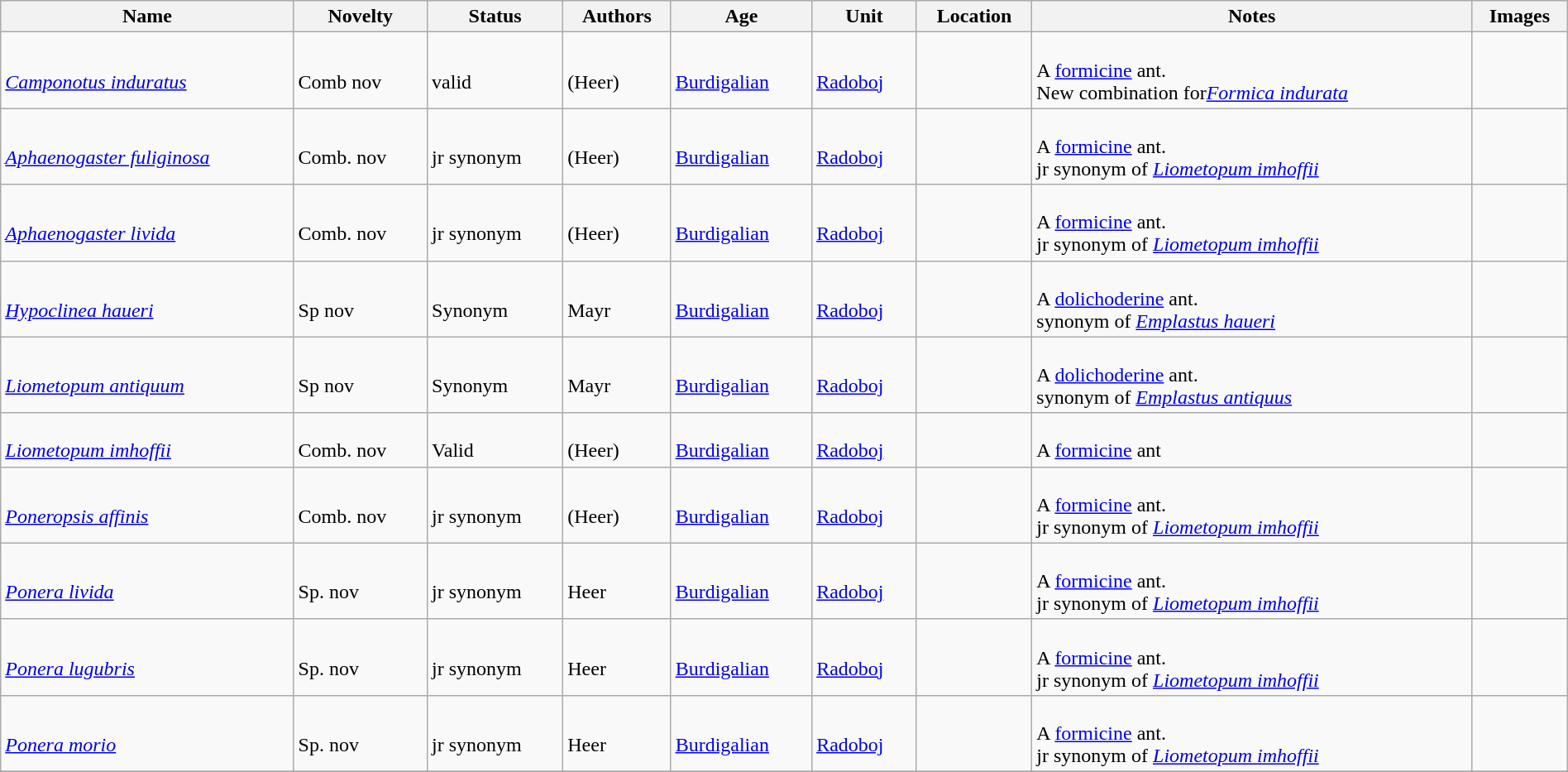<table class="wikitable sortable" align="center" width="100%">
<tr>
<th>Name</th>
<th>Novelty</th>
<th>Status</th>
<th>Authors</th>
<th>Age</th>
<th>Unit</th>
<th>Location</th>
<th>Notes</th>
<th>Images</th>
</tr>
<tr>
<td><br><em><a href='#'>Camponotus induratus</a></em></td>
<td><br>Comb nov</td>
<td><br>valid</td>
<td><br>(Heer)</td>
<td><br><a href='#'>Burdigalian</a></td>
<td><br><a href='#'>Radoboj</a></td>
<td><br></td>
<td><br>A <a href='#'>formicine</a> ant.<br> New combination for<em><a href='#'>Formica indurata</a></em></td>
<td><br></td>
</tr>
<tr>
<td><br><em><a href='#'>Aphaenogaster fuliginosa</a></em></td>
<td><br>Comb. nov</td>
<td><br>jr synonym</td>
<td><br>(Heer)</td>
<td><br><a href='#'>Burdigalian</a></td>
<td><br><a href='#'>Radoboj</a></td>
<td><br></td>
<td><br>A <a href='#'>formicine</a> ant.<br> jr synonym of <em><a href='#'>Liometopum imhoffii</a></em></td>
<td></td>
</tr>
<tr>
<td><br><em><a href='#'>Aphaenogaster livida</a></em></td>
<td><br>Comb. nov</td>
<td><br>jr synonym</td>
<td><br>(Heer)</td>
<td><br><a href='#'>Burdigalian</a></td>
<td><br><a href='#'>Radoboj</a></td>
<td><br></td>
<td><br>A <a href='#'>formicine</a> ant.<br> jr synonym of <em><a href='#'>Liometopum imhoffii</a></em></td>
<td></td>
</tr>
<tr>
<td><br><em><a href='#'>Hypoclinea haueri</a></em></td>
<td><br>Sp nov</td>
<td><br>Synonym</td>
<td><br>Mayr</td>
<td><br><a href='#'>Burdigalian</a></td>
<td><br><a href='#'>Radoboj</a></td>
<td><br></td>
<td><br>A <a href='#'>dolichoderine</a> ant.<br> synonym of <em><a href='#'>Emplastus haueri</a></em></td>
<td></td>
</tr>
<tr>
<td><br><em><a href='#'>Liometopum antiquum</a></em></td>
<td><br>Sp nov</td>
<td><br>Synonym</td>
<td><br>Mayr</td>
<td><br><a href='#'>Burdigalian</a></td>
<td><br><a href='#'>Radoboj</a></td>
<td><br></td>
<td><br>A <a href='#'>dolichoderine</a> ant.<br> synonym of <em><a href='#'>Emplastus antiquus</a></em></td>
<td></td>
</tr>
<tr>
<td><br><em><a href='#'>Liometopum imhoffii</a></em></td>
<td><br>Comb. nov</td>
<td><br>Valid</td>
<td><br>(Heer)</td>
<td><br><a href='#'>Burdigalian</a></td>
<td><br><a href='#'>Radoboj</a></td>
<td><br></td>
<td><br>A <a href='#'>formicine</a> ant</td>
<td><br></td>
</tr>
<tr>
<td><br><em><a href='#'>Poneropsis affinis</a></em></td>
<td><br>Comb. nov</td>
<td><br>jr synonym</td>
<td><br>(Heer)</td>
<td><br><a href='#'>Burdigalian</a></td>
<td><br><a href='#'>Radoboj</a></td>
<td><br></td>
<td><br>A <a href='#'>formicine</a> ant.<br> jr synonym of <em><a href='#'>Liometopum imhoffii</a></em></td>
<td></td>
</tr>
<tr>
<td><br><em><a href='#'>Ponera livida</a></em></td>
<td><br>Sp. nov</td>
<td><br>jr synonym</td>
<td><br>Heer</td>
<td><br><a href='#'>Burdigalian</a></td>
<td><br><a href='#'>Radoboj</a></td>
<td><br></td>
<td><br>A <a href='#'>formicine</a> ant.<br> jr synonym of <em><a href='#'>Liometopum imhoffii</a></em></td>
<td></td>
</tr>
<tr>
<td><br><em><a href='#'>Ponera lugubris</a></em></td>
<td><br>Sp. nov</td>
<td><br>jr synonym</td>
<td><br>Heer</td>
<td><br><a href='#'>Burdigalian</a></td>
<td><br><a href='#'>Radoboj</a></td>
<td><br></td>
<td><br>A <a href='#'>formicine</a> ant.<br> jr synonym of <em><a href='#'>Liometopum imhoffii</a></em></td>
<td></td>
</tr>
<tr>
<td><br><em><a href='#'>Ponera morio</a></em></td>
<td><br>Sp. nov</td>
<td><br>jr synonym</td>
<td><br>Heer</td>
<td><br><a href='#'>Burdigalian</a></td>
<td><br><a href='#'>Radoboj</a></td>
<td><br></td>
<td><br>A <a href='#'>formicine</a> ant.<br> jr synonym of <em><a href='#'>Liometopum imhoffii</a></em></td>
<td></td>
</tr>
<tr>
</tr>
</table>
